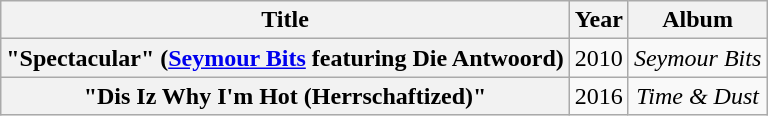<table class="wikitable plainrowheaders" style="text-align:center;">
<tr>
<th scope="col">Title</th>
<th scope="col">Year</th>
<th scope="col">Album</th>
</tr>
<tr>
<th scope="row">"Spectacular" <span>(<a href='#'>Seymour Bits</a> featuring Die Antwoord)</span></th>
<td>2010</td>
<td><em>Seymour Bits</em></td>
</tr>
<tr>
<th scope="row">"Dis Iz Why I'm Hot (Herrschaftized)"</th>
<td>2016</td>
<td><em>Time & Dust</em></td>
</tr>
</table>
